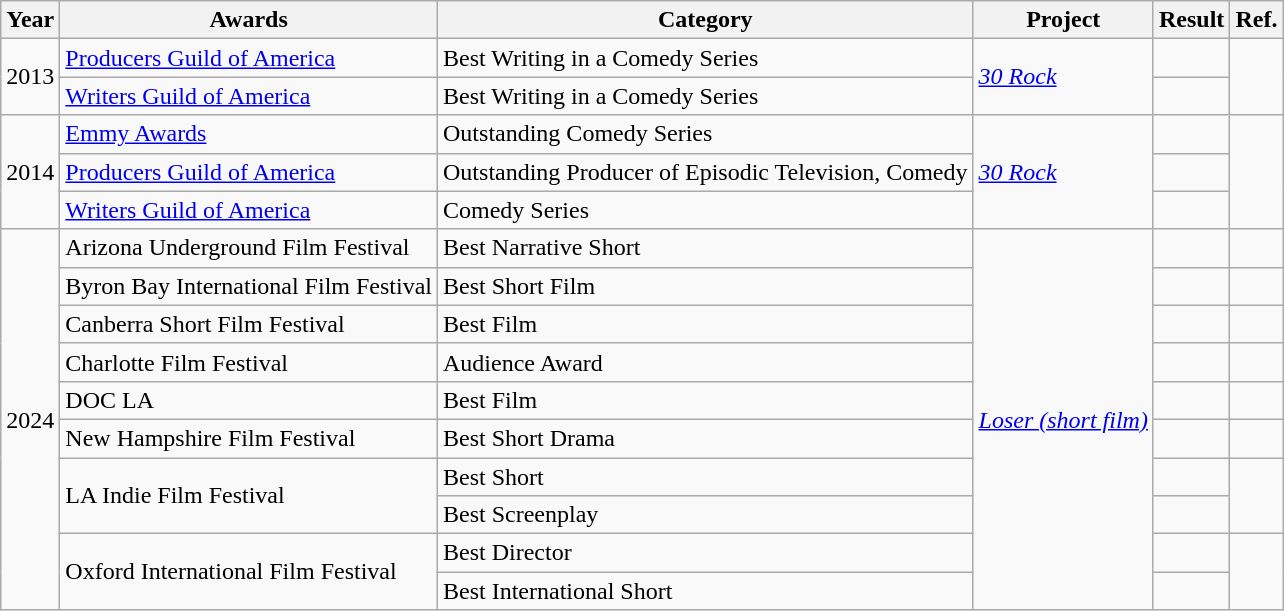<table class="wikitable sortable">
<tr>
<th>Year</th>
<th>Awards</th>
<th>Category</th>
<th>Project</th>
<th>Result</th>
<th>Ref.</th>
</tr>
<tr>
<td rowspan="2">2013</td>
<td><a href='#'>Producers Guild of America</a></td>
<td>Best Writing in a Comedy Series</td>
<td rowspan="2"><em><a href='#'>30 Rock</a></em></td>
<td></td>
<td rowspan="2"></td>
</tr>
<tr>
<td><a href='#'>Writers Guild of America</a></td>
<td>Best Writing in a Comedy Series</td>
<td></td>
</tr>
<tr>
<td rowspan="3">2014</td>
<td><a href='#'>Emmy Awards</a></td>
<td>Outstanding Comedy Series</td>
<td rowspan="3"><em><a href='#'>30 Rock</a></em></td>
<td></td>
<td rowspan="3"></td>
</tr>
<tr>
<td><a href='#'>Producers Guild of America</a></td>
<td>Outstanding Producer of Episodic Television, Comedy</td>
<td></td>
</tr>
<tr>
<td><a href='#'>Writers Guild of America</a></td>
<td>Comedy Series</td>
<td></td>
</tr>
<tr>
<td rowspan="10">2024</td>
<td>Arizona Underground Film Festival</td>
<td>Best Narrative Short</td>
<td rowspan="10"><em><a href='#'>Loser (short film)</a></em></td>
<td></td>
<td></td>
</tr>
<tr>
<td>Byron Bay International Film Festival</td>
<td>Best Short Film</td>
<td></td>
<td></td>
</tr>
<tr>
<td>Canberra Short Film Festival</td>
<td>Best Film</td>
<td></td>
<td></td>
</tr>
<tr>
<td>Charlotte Film Festival</td>
<td>Audience Award</td>
<td></td>
<td></td>
</tr>
<tr>
<td>DOC LA</td>
<td>Best Film</td>
<td></td>
<td></td>
</tr>
<tr>
<td>New Hampshire Film Festival</td>
<td>Best Short Drama</td>
<td></td>
<td></td>
</tr>
<tr>
<td rowspan="2">LA Indie Film Festival</td>
<td>Best Short</td>
<td></td>
<td rowspan="2"></td>
</tr>
<tr>
<td>Best Screenplay</td>
<td></td>
</tr>
<tr>
<td rowspan="2">Oxford International Film Festival</td>
<td>Best Director</td>
<td></td>
<td rowspan="2"></td>
</tr>
<tr>
<td>Best International Short</td>
<td></td>
</tr>
</table>
